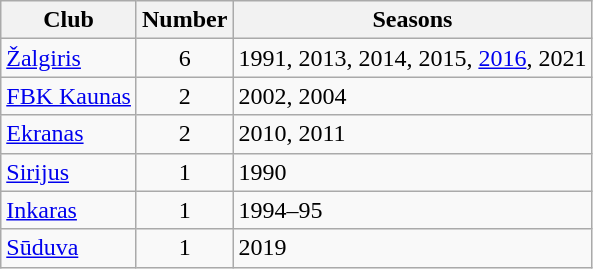<table class="wikitable sortable">
<tr>
<th>Club</th>
<th>Number</th>
<th>Seasons</th>
</tr>
<tr>
<td><a href='#'>Žalgiris</a></td>
<td align=center>6</td>
<td>1991, 2013, 2014, 2015, <a href='#'>2016</a>, 2021</td>
</tr>
<tr>
<td><a href='#'>FBK Kaunas</a></td>
<td align=center>2</td>
<td>2002, 2004</td>
</tr>
<tr>
<td><a href='#'>Ekranas</a></td>
<td align=center>2</td>
<td>2010, 2011</td>
</tr>
<tr>
<td><a href='#'>Sirijus</a></td>
<td align=center>1</td>
<td>1990</td>
</tr>
<tr>
<td><a href='#'>Inkaras</a></td>
<td align=center>1</td>
<td>1994–95</td>
</tr>
<tr>
<td><a href='#'>Sūduva</a></td>
<td align=center>1</td>
<td>2019</td>
</tr>
</table>
